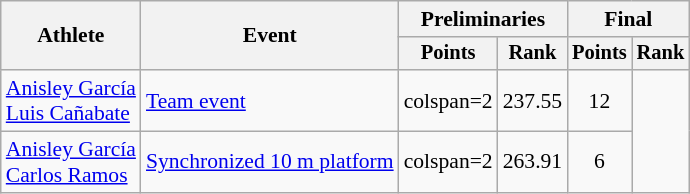<table class="wikitable" style="text-align:center; font-size:90%">
<tr>
<th rowspan="2">Athlete</th>
<th rowspan="2">Event</th>
<th colspan="2">Preliminaries</th>
<th colspan="2">Final</th>
</tr>
<tr style="font-size:95%">
<th>Points</th>
<th>Rank</th>
<th>Points</th>
<th>Rank</th>
</tr>
<tr>
<td align=left><a href='#'>Anisley García</a><br><a href='#'>Luis Cañabate</a></td>
<td align=left><a href='#'>Team event</a></td>
<td>colspan=2 </td>
<td>237.55</td>
<td>12</td>
</tr>
<tr>
<td align=left><a href='#'>Anisley García</a><br><a href='#'>Carlos Ramos</a></td>
<td align=left><a href='#'>Synchronized 10 m platform</a></td>
<td>colspan=2 </td>
<td>263.91</td>
<td>6</td>
</tr>
</table>
